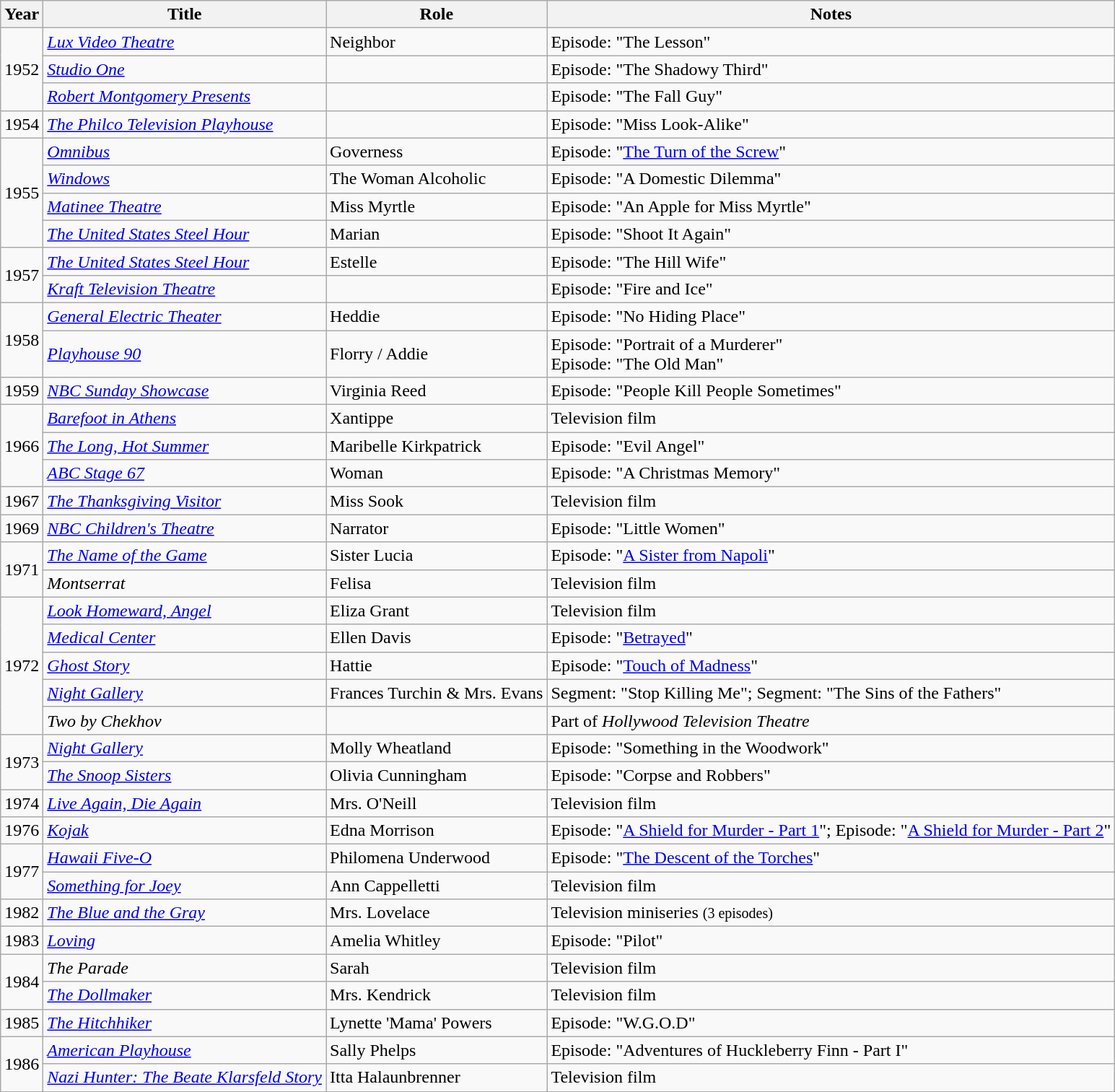<table class="wikitable plainrowheaders sortable">
<tr>
<th scope="col">Year</th>
<th scope="col">Title</th>
<th scope="col">Role</th>
<th scope="col">Notes</th>
</tr>
<tr>
<td rowspan="3">1952</td>
<td><em><a href='#'>Lux Video Theatre</a></em></td>
<td>Neighbor</td>
<td>Episode: "The Lesson"</td>
</tr>
<tr>
<td><em><a href='#'>Studio One</a></em></td>
<td></td>
<td>Episode: "The Shadowy Third"</td>
</tr>
<tr>
<td><em><a href='#'>Robert Montgomery Presents</a></em></td>
<td></td>
<td>Episode: "The Fall Guy"</td>
</tr>
<tr>
<td>1954</td>
<td><em><a href='#'>The Philco Television Playhouse</a></em></td>
<td></td>
<td>Episode: "Miss Look-Alike"</td>
</tr>
<tr>
<td rowspan="4">1955</td>
<td><em><a href='#'>Omnibus</a></em></td>
<td>Governess</td>
<td>Episode: "<a href='#'>The Turn of the Screw</a>"</td>
</tr>
<tr>
<td><em><a href='#'>Windows</a></em></td>
<td>The Woman Alcoholic</td>
<td>Episode: "A Domestic Dilemma"</td>
</tr>
<tr>
<td><em><a href='#'>Matinee Theatre</a></em></td>
<td>Miss Myrtle</td>
<td>Episode: "An Apple for Miss Myrtle"</td>
</tr>
<tr>
<td><em><a href='#'>The United States Steel Hour</a></em></td>
<td>Marian</td>
<td>Episode: "Shoot It Again"</td>
</tr>
<tr>
<td rowspan="2">1957</td>
<td><em><a href='#'>The United States Steel Hour</a></em></td>
<td>Estelle</td>
<td>Episode: "The Hill Wife"</td>
</tr>
<tr>
<td><em><a href='#'>Kraft Television Theatre</a></em></td>
<td></td>
<td>Episode: "Fire and Ice"</td>
</tr>
<tr>
<td rowspan="2">1958</td>
<td><em><a href='#'>General Electric Theater</a></em></td>
<td>Heddie</td>
<td>Episode: "No Hiding Place"</td>
</tr>
<tr>
<td><em><a href='#'>Playhouse 90</a></em></td>
<td>Florry / Addie <br></td>
<td>Episode: "Portrait of a Murderer" <br> Episode: "The Old Man"</td>
</tr>
<tr>
<td>1959</td>
<td><em><a href='#'>NBC Sunday Showcase</a></em></td>
<td>Virginia Reed</td>
<td>Episode: "People Kill People Sometimes"</td>
</tr>
<tr>
<td rowspan="3">1966</td>
<td><em><a href='#'>Barefoot in Athens</a></em></td>
<td>Xantippe</td>
<td>Television film</td>
</tr>
<tr>
<td><em><a href='#'>The Long, Hot Summer</a></em></td>
<td>Maribelle Kirkpatrick</td>
<td>Episode: "Evil Angel"</td>
</tr>
<tr>
<td><em><a href='#'>ABC Stage 67</a></em></td>
<td>Woman</td>
<td>Episode: "A Christmas Memory"</td>
</tr>
<tr>
<td>1967</td>
<td><em><a href='#'>The Thanksgiving Visitor</a></em></td>
<td>Miss Sook</td>
<td>Television film</td>
</tr>
<tr>
<td>1969</td>
<td><em><a href='#'>NBC Children's Theatre</a></em></td>
<td>Narrator</td>
<td>Episode: "Little Women"</td>
</tr>
<tr>
<td rowspan="2">1971</td>
<td><em><a href='#'>The Name of the Game</a></em></td>
<td>Sister Lucia</td>
<td>Episode: "<a href='#'>A Sister from Napoli</a>"</td>
</tr>
<tr>
<td><em>Montserrat</em></td>
<td>Felisa</td>
<td>Television film</td>
</tr>
<tr>
<td rowspan="5">1972</td>
<td><em><a href='#'>Look Homeward, Angel</a></em></td>
<td>Eliza Grant</td>
<td>Television film</td>
</tr>
<tr>
<td><em><a href='#'>Medical Center</a></em></td>
<td>Ellen Davis</td>
<td>Episode: "<a href='#'>Betrayed</a>"</td>
</tr>
<tr>
<td><em><a href='#'>Ghost Story</a></em></td>
<td>Hattie</td>
<td>Episode: "<a href='#'>Touch of Madness</a>"</td>
</tr>
<tr>
<td><em><a href='#'>Night Gallery</a></em></td>
<td>Frances Turchin & Mrs. Evans</td>
<td>Segment: "Stop Killing Me"; Segment: "The Sins of the Fathers"</td>
</tr>
<tr>
<td><em>Two by Chekhov</em></td>
<td></td>
<td>Part of <em>Hollywood Television Theatre</em></td>
</tr>
<tr>
<td rowspan="2">1973</td>
<td><em><a href='#'>Night Gallery</a></em></td>
<td>Molly Wheatland</td>
<td>Episode: "Something in the Woodwork"</td>
</tr>
<tr>
<td><em><a href='#'>The Snoop Sisters</a></em></td>
<td>Olivia Cunningham</td>
<td>Episode: "Corpse and Robbers"</td>
</tr>
<tr>
<td>1974</td>
<td><em><a href='#'>Live Again, Die Again</a></em></td>
<td>Mrs. O'Neill</td>
<td>Television film</td>
</tr>
<tr>
<td>1976</td>
<td><em><a href='#'>Kojak</a></em></td>
<td>Edna Morrison</td>
<td>Episode: "<a href='#'>A Shield for Murder - Part 1</a>"; Episode: "<a href='#'>A Shield for Murder - Part 2</a>"</td>
</tr>
<tr>
<td rowspan="2">1977</td>
<td><em><a href='#'>Hawaii Five-O</a></em></td>
<td>Philomena Underwood</td>
<td>Episode: "<a href='#'>The Descent of the Torches</a>"</td>
</tr>
<tr>
<td><em><a href='#'>Something for Joey</a></em></td>
<td>Ann Cappelletti</td>
<td>Television film</td>
</tr>
<tr>
<td>1982</td>
<td><em><a href='#'>The Blue and the Gray</a></em></td>
<td>Mrs. Lovelace</td>
<td>Television miniseries <small>(3 episodes)</small></td>
</tr>
<tr>
<td>1983</td>
<td><em><a href='#'>Loving</a></em></td>
<td>Amelia Whitley</td>
<td>Episode: "Pilot"</td>
</tr>
<tr>
<td rowspan="2">1984</td>
<td><em>The Parade</em></td>
<td>Sarah</td>
<td>Television film</td>
</tr>
<tr>
<td><em><a href='#'>The Dollmaker</a></em></td>
<td>Mrs. Kendrick</td>
<td>Television film</td>
</tr>
<tr>
<td>1985</td>
<td><em><a href='#'>The Hitchhiker</a></em></td>
<td>Lynette 'Mama' Powers</td>
<td>Episode: "W.G.O.D"</td>
</tr>
<tr>
<td rowspan="2">1986</td>
<td><em><a href='#'>American Playhouse</a></em></td>
<td>Sally Phelps</td>
<td>Episode: "Adventures of Huckleberry Finn - Part I"</td>
</tr>
<tr>
<td><em><a href='#'>Nazi Hunter: The Beate Klarsfeld Story</a></em></td>
<td>Itta Halaunbrenner</td>
<td>Television film</td>
</tr>
<tr>
</tr>
</table>
